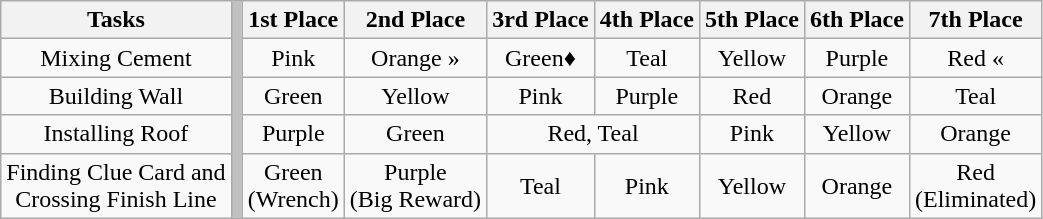<table class="wikitable" style="text-align:center">
<tr>
<th>Tasks</th>
<th style="background:#C0C0C0;" rowspan="5"></th>
<th>1st Place</th>
<th>2nd Place</th>
<th>3rd Place</th>
<th>4th Place</th>
<th>5th Place</th>
<th>6th Place</th>
<th>7th Place</th>
</tr>
<tr>
<td>Mixing Cement</td>
<td><span>Pink</span></td>
<td><span>Orange</span> <span>»</span></td>
<td><span>Green</span><span>♦</span></td>
<td><span>Teal</span></td>
<td><span>Yellow</span></td>
<td><span>Purple</span></td>
<td><span>Red</span> <span>«</span></td>
</tr>
<tr>
<td>Building Wall</td>
<td><span>Green</span></td>
<td><span>Yellow</span></td>
<td><span>Pink</span></td>
<td><span>Purple</span></td>
<td><span>Red</span></td>
<td><span>Orange</span></td>
<td><span>Teal</span></td>
</tr>
<tr>
<td>Installing Roof</td>
<td><span>Purple</span></td>
<td><span>Green</span></td>
<td colspan=2><span>Red,</span><span> Teal</span></td>
<td><span>Pink</span></td>
<td><span>Yellow</span></td>
<td><span>Orange</span></td>
</tr>
<tr>
<td>Finding Clue Card and<br>  Crossing Finish Line</td>
<td><span>Green <br>(Wrench)</span></td>
<td><span>Purple <br>(Big Reward)</span></td>
<td><span>Teal</span></td>
<td><span>Pink</span></td>
<td><span>Yellow</span></td>
<td><span>Orange</span></td>
<td><span>Red <br>(Eliminated)</span></td>
</tr>
</table>
